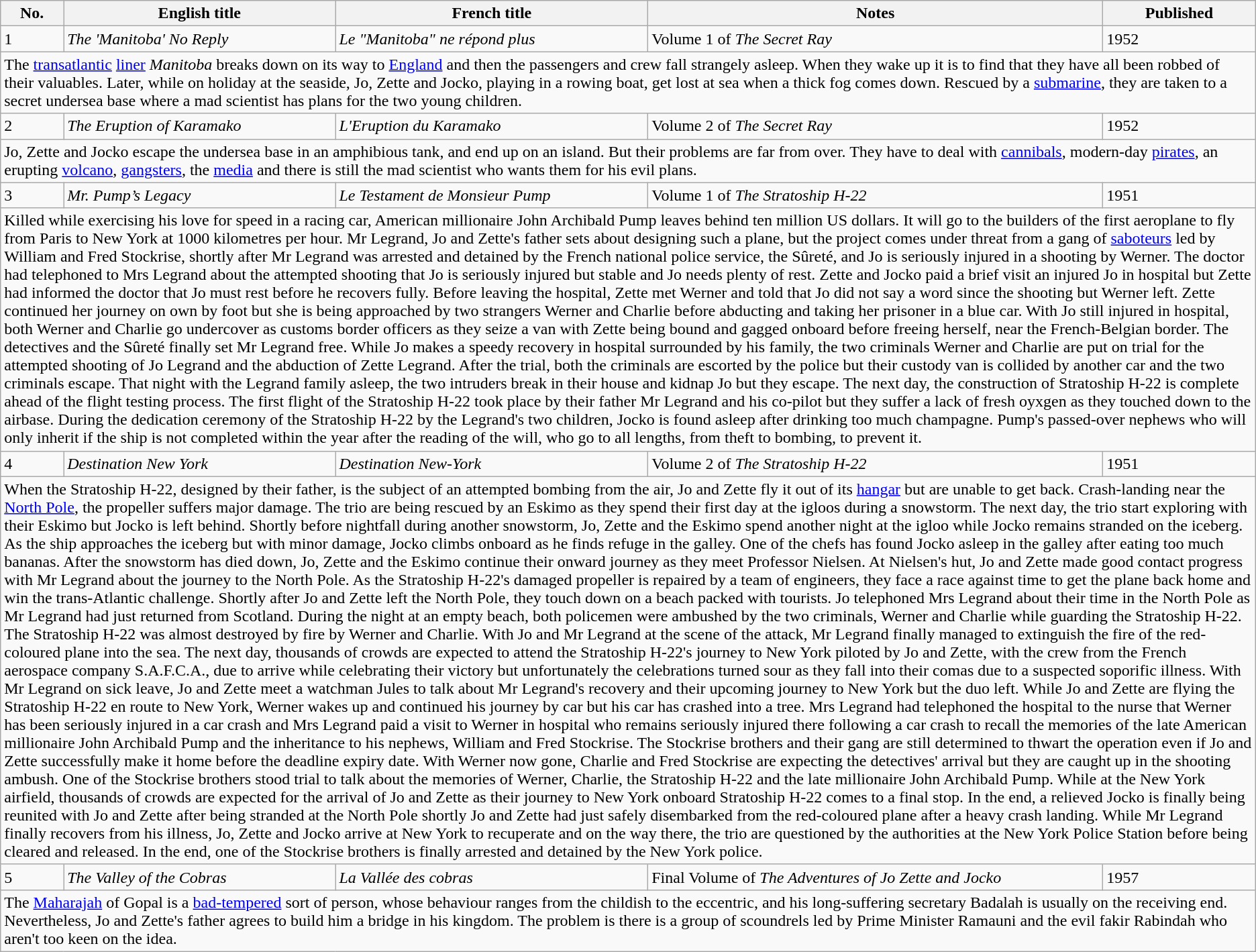<table class="wikitable">
<tr>
<th>No.</th>
<th>English title</th>
<th>French title</th>
<th>Notes</th>
<th>Published</th>
</tr>
<tr>
<td>1</td>
<td><em>The 'Manitoba' No Reply</em></td>
<td><em>Le "Manitoba" ne répond plus</em></td>
<td>Volume 1 of <em>The Secret Ray</em></td>
<td>1952</td>
</tr>
<tr>
<td colspan="5">The <a href='#'>transatlantic</a> <a href='#'>liner</a> <em>Manitoba</em> breaks down on its way to <a href='#'>England</a> and then the passengers and crew fall strangely asleep. When they wake up it is to find that they have all been robbed of their valuables. Later, while on holiday at the seaside, Jo, Zette and Jocko, playing in a rowing boat, get lost at sea when a thick fog comes down. Rescued by a <a href='#'>submarine</a>, they are taken to a secret undersea base where a mad scientist has plans for the two young children.</td>
</tr>
<tr>
<td>2</td>
<td><em>The Eruption of Karamako</em></td>
<td><em>L'Eruption du Karamako</em></td>
<td>Volume 2 of <em>The Secret Ray</em></td>
<td>1952</td>
</tr>
<tr>
<td colspan="5">Jo, Zette and Jocko escape the undersea base in an amphibious tank, and end up on an island. But their problems are far from over. They have to deal with <a href='#'>cannibals</a>, modern-day <a href='#'>pirates</a>, an erupting <a href='#'>volcano</a>, <a href='#'>gangsters</a>, the <a href='#'>media</a> and there is still the mad scientist who wants them for his evil plans.</td>
</tr>
<tr>
<td>3</td>
<td><em>Mr. Pump’s Legacy</em></td>
<td><em>Le Testament de Monsieur Pump</em></td>
<td>Volume 1 of <em>The Stratoship H-22</em></td>
<td>1951</td>
</tr>
<tr>
<td colspan="5">Killed while exercising his love for speed in a racing car, American millionaire John Archibald Pump leaves behind ten million US dollars. It will go to the builders of the first aeroplane to fly from Paris to New York at 1000 kilometres per hour. Mr Legrand, Jo and Zette's father sets about designing such a plane, but the project comes under threat from a gang of <a href='#'>saboteurs</a> led by William and Fred Stockrise, shortly after Mr Legrand was arrested and detained by the French national police service, the Sûreté, and Jo is seriously injured in a shooting by Werner. The doctor had telephoned to Mrs Legrand about the attempted shooting that Jo is seriously injured but stable and Jo needs plenty of rest. Zette and Jocko paid a brief visit an injured Jo in hospital but Zette had informed the doctor that Jo must rest before he recovers fully. Before leaving the hospital, Zette met Werner and told that Jo did not say a word since the shooting but Werner left. Zette continued her journey on own by foot but she is being approached by two strangers Werner and Charlie before abducting and taking her prisoner in a blue car. With Jo still injured in hospital, both Werner and Charlie go undercover as customs border officers as they seize a van with Zette being bound and gagged onboard before freeing herself, near the French-Belgian border. The detectives and the Sûreté finally set Mr Legrand free. While Jo makes a speedy recovery in hospital surrounded by his family, the two criminals Werner and Charlie are put on trial for the attempted shooting of Jo Legrand and the abduction of Zette Legrand. After the trial, both the criminals are escorted by the police but their custody van is collided by another car and the two criminals escape. That night with the Legrand family asleep, the two intruders break in their house and kidnap Jo but they escape. The next day, the construction of Stratoship H-22 is complete ahead of the flight testing process. The first flight of the Stratoship H-22 took place by their father Mr Legrand and his co-pilot but they suffer a lack of fresh oyxgen as they touched down to the airbase. During the dedication ceremony of the Stratoship H-22 by the Legrand's two children, Jocko is found asleep after drinking too much champagne. Pump's passed-over nephews who will only inherit if the ship is not completed within the year after the reading of the will, who go to all lengths, from theft to bombing, to prevent it.</td>
</tr>
<tr>
<td>4</td>
<td><em>Destination New York</em></td>
<td><em>Destination New-York</em></td>
<td>Volume 2 of <em>The Stratoship H-22</em></td>
<td>1951</td>
</tr>
<tr>
<td colspan="5">When the Stratoship H-22, designed by their father, is the subject of an attempted bombing from the air, Jo and Zette fly it out of its <a href='#'>hangar</a> but are unable to get back. Crash-landing near the <a href='#'>North Pole</a>, the propeller suffers major damage. The trio are being rescued by an Eskimo as they spend their first day at the igloos during a snowstorm. The next day, the trio start exploring with their Eskimo but Jocko is left behind. Shortly before nightfall during another snowstorm, Jo, Zette and the Eskimo spend another night at the igloo while Jocko remains stranded on the iceberg. As the ship approaches the iceberg but with minor damage, Jocko climbs onboard as he finds refuge in the galley. One of the chefs has found Jocko asleep in the galley after eating too much bananas. After the snowstorm has died down, Jo, Zette and the Eskimo continue their onward journey as they meet Professor Nielsen. At Nielsen's hut, Jo and Zette made good contact progress with Mr Legrand about the journey to the North Pole. As the Stratoship H-22's damaged propeller is repaired by a team of engineers, they face a race against time to get the plane back home and win the trans-Atlantic challenge. Shortly after Jo and Zette left the North Pole, they touch down on a beach packed with tourists. Jo telephoned Mrs Legrand about their time in the North Pole as Mr Legrand had just returned from Scotland. During the night at an empty beach, both policemen were ambushed by the two criminals, Werner and Charlie while guarding the Stratoship H-22. The Stratoship H-22 was almost destroyed by fire by Werner and Charlie. With Jo and Mr Legrand at the scene of the attack, Mr Legrand finally managed to extinguish the fire of the red-coloured plane into the sea. The next day, thousands of crowds are expected to attend the Stratoship H-22's journey to New York piloted by Jo and Zette, with the crew from the French aerospace company S.A.F.C.A., due to arrive while celebrating their victory but unfortunately the celebrations turned sour as they fall into their comas due to a suspected soporific illness. With Mr Legrand on sick leave, Jo and Zette meet a watchman Jules to talk about Mr Legrand's recovery and their upcoming journey to New York but the duo left. While Jo and Zette are flying the Stratoship H-22 en route to New York, Werner wakes up and continued his journey by car but his car has crashed into a tree. Mrs Legrand had telephoned the hospital to the nurse that Werner has been seriously injured in a car crash and Mrs Legrand paid a visit to Werner in hospital who remains seriously injured there following a car crash to recall the memories of the late American millionaire John Archibald Pump and the inheritance to his nephews, William and Fred Stockrise. The Stockrise brothers and their gang are still determined to thwart the operation even if Jo and Zette successfully make it home before the deadline expiry date. With Werner now gone, Charlie and Fred Stockrise are expecting the detectives' arrival but they are caught up in the shooting ambush. One of the Stockrise brothers stood trial to talk about the memories of Werner, Charlie, the Stratoship H-22 and the late millionaire John Archibald Pump. While at the New York airfield, thousands of crowds are expected for the arrival of Jo and Zette as their journey to New York onboard Stratoship H-22 comes to a final stop. In the end, a relieved Jocko is finally being reunited with Jo and Zette after being stranded at the North Pole shortly Jo and Zette had just safely disembarked from the red-coloured plane after a heavy crash landing. While Mr Legrand finally recovers from his illness, Jo, Zette and Jocko arrive at New York to recuperate and on the way there, the trio are questioned by the authorities at the New York Police Station before being cleared and released. In the end, one of the Stockrise brothers is finally arrested and detained by the New York police.</td>
</tr>
<tr>
<td>5</td>
<td><em>The Valley of the Cobras</em></td>
<td><em>La Vallée des cobras</em></td>
<td>Final Volume of <em>The Adventures of Jo Zette and Jocko</em></td>
<td>1957</td>
</tr>
<tr>
<td colspan="5">The <a href='#'>Maharajah</a> of Gopal is a <a href='#'>bad-tempered</a> sort of person, whose behaviour ranges from the childish to the eccentric, and his long-suffering secretary Badalah is usually on the receiving end. Nevertheless, Jo and Zette's father agrees to build him a bridge in his kingdom. The problem is there is a group of scoundrels led by Prime Minister Ramauni and the evil fakir Rabindah who aren't too keen on the idea.</td>
</tr>
</table>
